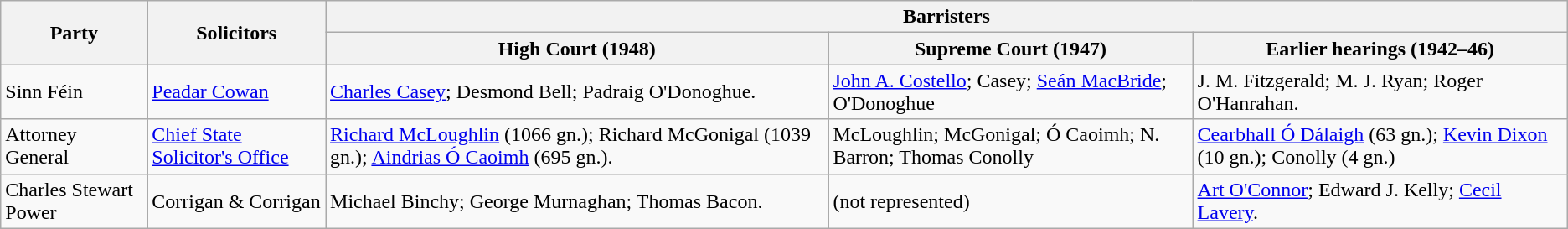<table class="wikitable">
<tr>
<th rowspan=2>Party</th>
<th rowspan=2>Solicitors</th>
<th colspan=3>Barristers</th>
</tr>
<tr>
<th>High Court (1948)</th>
<th>Supreme Court (1947)</th>
<th>Earlier hearings (1942–46)</th>
</tr>
<tr>
<td>Sinn Féin</td>
<td><a href='#'>Peadar Cowan</a></td>
<td><a href='#'>Charles Casey</a>; Desmond Bell; Padraig O'Donoghue.</td>
<td><a href='#'>John A. Costello</a>; Casey; <a href='#'>Seán MacBride</a>; O'Donoghue</td>
<td>J. M. Fitzgerald; M. J. Ryan; Roger O'Hanrahan.</td>
</tr>
<tr>
<td>Attorney General</td>
<td><a href='#'>Chief State Solicitor's Office</a></td>
<td><a href='#'>Richard McLoughlin</a> (1066 gn.); Richard McGonigal (1039 gn.); <a href='#'>Aindrias Ó Caoimh</a> (695 gn.).</td>
<td>McLoughlin; McGonigal; Ó Caoimh; N. Barron; Thomas  Conolly</td>
<td><a href='#'>Cearbhall Ó Dálaigh</a> (63 gn.); <a href='#'>Kevin Dixon</a> (10 gn.); Conolly (4 gn.)</td>
</tr>
<tr>
<td>Charles Stewart Power</td>
<td>Corrigan & Corrigan</td>
<td>Michael Binchy; George Murnaghan; Thomas Bacon.</td>
<td>(not represented)</td>
<td><a href='#'>Art O'Connor</a>; Edward J. Kelly; <a href='#'>Cecil Lavery</a>.</td>
</tr>
</table>
